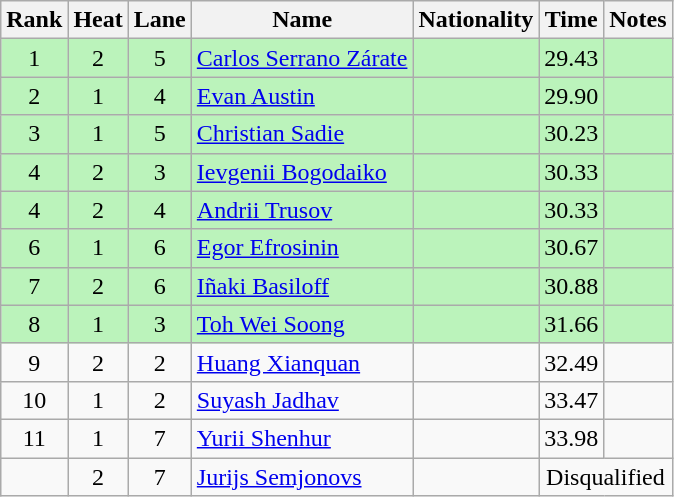<table class="wikitable sortable" style="text-align:center">
<tr>
<th>Rank</th>
<th>Heat</th>
<th>Lane</th>
<th>Name</th>
<th>Nationality</th>
<th>Time</th>
<th>Notes</th>
</tr>
<tr bgcolor=bbf3bb>
<td>1</td>
<td>2</td>
<td>5</td>
<td align=left><a href='#'>Carlos Serrano Zárate</a></td>
<td align=left></td>
<td>29.43</td>
<td></td>
</tr>
<tr bgcolor=bbf3bb>
<td>2</td>
<td>1</td>
<td>4</td>
<td align=left><a href='#'>Evan Austin</a></td>
<td align=left></td>
<td>29.90</td>
<td></td>
</tr>
<tr bgcolor=bbf3bb>
<td>3</td>
<td>1</td>
<td>5</td>
<td align=left><a href='#'>Christian Sadie</a></td>
<td align=left></td>
<td>30.23</td>
<td></td>
</tr>
<tr bgcolor=bbf3bb>
<td>4</td>
<td>2</td>
<td>3</td>
<td align=left><a href='#'>Ievgenii Bogodaiko</a></td>
<td align=left></td>
<td>30.33</td>
<td></td>
</tr>
<tr bgcolor=bbf3bb>
<td>4</td>
<td>2</td>
<td>4</td>
<td align=left><a href='#'>Andrii Trusov</a></td>
<td align=left></td>
<td>30.33</td>
<td></td>
</tr>
<tr bgcolor=bbf3bb>
<td>6</td>
<td>1</td>
<td>6</td>
<td align=left><a href='#'>Egor Efrosinin</a></td>
<td align=left></td>
<td>30.67</td>
<td></td>
</tr>
<tr bgcolor=bbf3bb>
<td>7</td>
<td>2</td>
<td>6</td>
<td align=left><a href='#'>Iñaki Basiloff</a></td>
<td align=left></td>
<td>30.88</td>
<td></td>
</tr>
<tr bgcolor=bbf3bb>
<td>8</td>
<td>1</td>
<td>3</td>
<td align=left><a href='#'>Toh Wei Soong</a></td>
<td align=left></td>
<td>31.66</td>
<td></td>
</tr>
<tr>
<td>9</td>
<td>2</td>
<td>2</td>
<td align=left><a href='#'>Huang Xianquan</a></td>
<td align=left></td>
<td>32.49</td>
<td></td>
</tr>
<tr>
<td>10</td>
<td>1</td>
<td>2</td>
<td align=left><a href='#'>Suyash Jadhav</a></td>
<td align=left></td>
<td>33.47</td>
<td></td>
</tr>
<tr>
<td>11</td>
<td>1</td>
<td>7</td>
<td align=left><a href='#'>Yurii Shenhur</a></td>
<td align=left></td>
<td>33.98</td>
<td></td>
</tr>
<tr>
<td></td>
<td>2</td>
<td>7</td>
<td align=left><a href='#'>Jurijs Semjonovs</a></td>
<td align=left></td>
<td colspan=2>Disqualified</td>
</tr>
</table>
